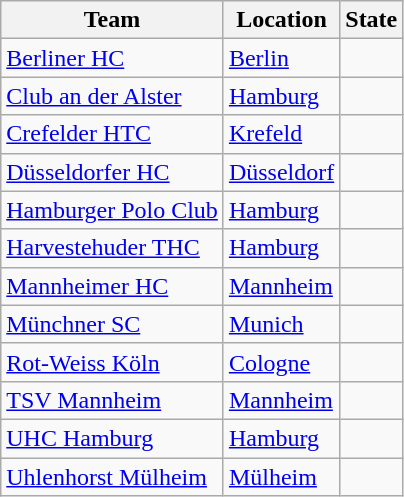<table class="wikitable sortable">
<tr>
<th>Team</th>
<th>Location</th>
<th>State</th>
</tr>
<tr>
<td><a href='#'>Berliner HC</a></td>
<td><a href='#'>Berlin</a></td>
<td></td>
</tr>
<tr>
<td><a href='#'>Club an der Alster</a></td>
<td><a href='#'>Hamburg</a></td>
<td></td>
</tr>
<tr>
<td><a href='#'>Crefelder HTC</a></td>
<td><a href='#'>Krefeld</a></td>
<td></td>
</tr>
<tr>
<td><a href='#'>Düsseldorfer HC</a></td>
<td><a href='#'>Düsseldorf</a></td>
<td></td>
</tr>
<tr>
<td><a href='#'>Hamburger Polo Club</a></td>
<td><a href='#'>Hamburg</a></td>
<td></td>
</tr>
<tr>
<td><a href='#'>Harvestehuder THC</a></td>
<td><a href='#'>Hamburg</a></td>
<td></td>
</tr>
<tr>
<td><a href='#'>Mannheimer HC</a></td>
<td><a href='#'>Mannheim</a></td>
<td></td>
</tr>
<tr>
<td><a href='#'>Münchner SC</a></td>
<td><a href='#'>Munich</a></td>
<td></td>
</tr>
<tr>
<td><a href='#'>Rot-Weiss Köln</a></td>
<td><a href='#'>Cologne</a></td>
<td></td>
</tr>
<tr>
<td><a href='#'>TSV Mannheim</a></td>
<td><a href='#'>Mannheim</a></td>
<td></td>
</tr>
<tr>
<td><a href='#'>UHC Hamburg</a></td>
<td><a href='#'>Hamburg</a></td>
<td></td>
</tr>
<tr>
<td><a href='#'>Uhlenhorst Mülheim</a></td>
<td><a href='#'>Mülheim</a></td>
<td></td>
</tr>
</table>
